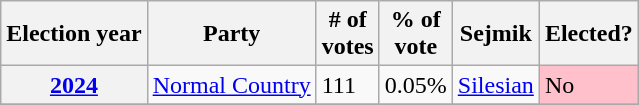<table class=wikitable>
<tr>
<th>Election year</th>
<th>Party</th>
<th># of<br>votes</th>
<th>% of<br>vote</th>
<th>Sejmik</th>
<th>Elected?</th>
</tr>
<tr>
<th><a href='#'>2024</a></th>
<td><a href='#'>Normal Country</a></td>
<td>111</td>
<td>0.05%</td>
<td><a href='#'>Silesian</a></td>
<td style="background:Pink;">No</td>
</tr>
<tr>
</tr>
</table>
